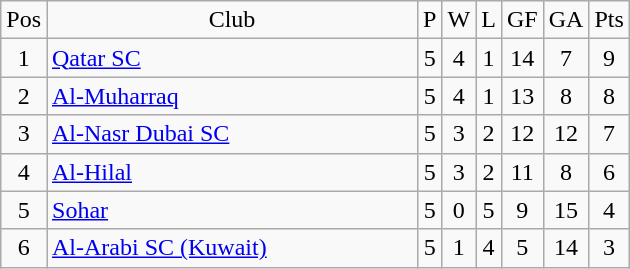<table class="wikitable" style="text-align:center;">
<tr>
<td>Pos</td>
<td style="width:15em">Club</td>
<td>P</td>
<td>W</td>
<td>L</td>
<td>GF</td>
<td>GA</td>
<td>Pts</td>
</tr>
<tr>
<td>1</td>
<td align="left"><a href='#'>Qatar SC</a></td>
<td>5</td>
<td>4</td>
<td>1</td>
<td>14</td>
<td>7</td>
<td>9</td>
</tr>
<tr>
<td>2</td>
<td align="left"><a href='#'>Al-Muharraq</a></td>
<td>5</td>
<td>4</td>
<td>1</td>
<td>13</td>
<td>8</td>
<td>8</td>
</tr>
<tr>
<td>3</td>
<td align="left"><a href='#'>Al-Nasr Dubai SC</a></td>
<td>5</td>
<td>3</td>
<td>2</td>
<td>12</td>
<td>12</td>
<td>7</td>
</tr>
<tr>
<td>4</td>
<td align="left"><a href='#'>Al-Hilal</a></td>
<td>5</td>
<td>3</td>
<td>2</td>
<td>11</td>
<td>8</td>
<td>6</td>
</tr>
<tr>
<td>5</td>
<td align="left"><a href='#'>Sohar</a></td>
<td>5</td>
<td>0</td>
<td>5</td>
<td>9</td>
<td>15</td>
<td>4</td>
</tr>
<tr>
<td>6</td>
<td align="left"><a href='#'>Al-Arabi SC (Kuwait)</a></td>
<td>5</td>
<td>1</td>
<td>4</td>
<td>5</td>
<td>14</td>
<td>3</td>
</tr>
</table>
